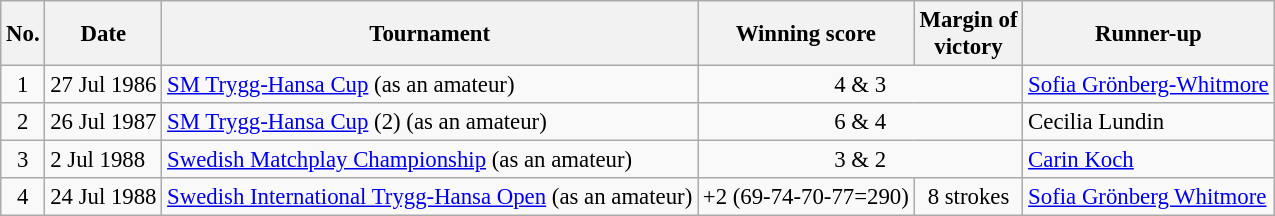<table class="wikitable" style="font-size:95%;">
<tr>
<th>No.</th>
<th>Date</th>
<th>Tournament</th>
<th>Winning score</th>
<th>Margin of<br>victory</th>
<th>Runner-up</th>
</tr>
<tr>
<td align=center>1</td>
<td>27 Jul 1986</td>
<td><a href='#'>SM Trygg-Hansa Cup</a> (as an amateur)</td>
<td colspan="2" align=center>4 & 3</td>
<td> <a href='#'>Sofia Grönberg-Whitmore</a></td>
</tr>
<tr>
<td align=center>2</td>
<td>26 Jul 1987</td>
<td><a href='#'>SM Trygg-Hansa Cup</a> (2) (as an amateur)</td>
<td colspan="2" align=center>6 & 4</td>
<td> Cecilia Lundin</td>
</tr>
<tr>
<td align=center>3</td>
<td>2 Jul 1988</td>
<td><a href='#'>Swedish Matchplay Championship</a> (as an amateur)</td>
<td colspan="2" align=center>3 & 2</td>
<td> <a href='#'>Carin Koch</a></td>
</tr>
<tr>
<td align=center>4</td>
<td>24 Jul 1988</td>
<td><a href='#'>Swedish International Trygg-Hansa Open</a> (as an amateur)</td>
<td>+2 (69-74-70-77=290)</td>
<td align=center>8 strokes</td>
<td> <a href='#'>Sofia Grönberg Whitmore</a></td>
</tr>
</table>
